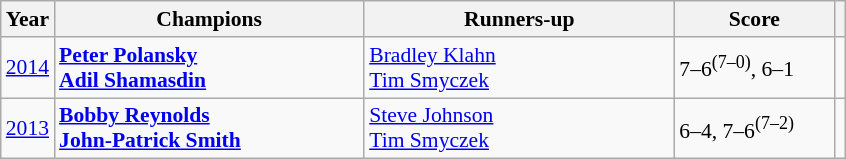<table class="wikitable" style="font-size:90%">
<tr>
<th>Year</th>
<th width="200">Champions</th>
<th width="200">Runners-up</th>
<th width="100">Score</th>
<th></th>
</tr>
<tr>
<td><a href='#'>2014</a></td>
<td> <strong><a href='#'>Peter Polansky</a></strong> <br>  <strong><a href='#'>Adil Shamasdin</a></strong></td>
<td> <a href='#'>Bradley Klahn</a> <br>  <a href='#'>Tim Smyczek</a></td>
<td>7–6<sup>(7–0)</sup>, 6–1</td>
<td></td>
</tr>
<tr>
<td><a href='#'>2013</a></td>
<td> <strong><a href='#'>Bobby Reynolds</a></strong> <br>  <strong><a href='#'>John-Patrick Smith</a></strong></td>
<td> <a href='#'>Steve Johnson</a> <br>  <a href='#'>Tim Smyczek</a></td>
<td>6–4, 7–6<sup>(7–2)</sup></td>
<td></td>
</tr>
</table>
